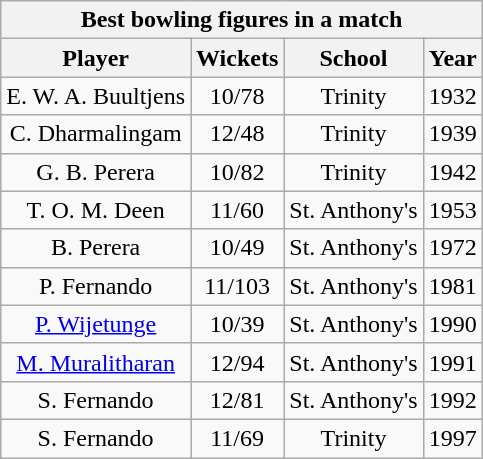<table class="wikitable sortable sticky-header-multi mw-collapsible" style="font-size:100%; text-align:center">
<tr>
<th colspan="4">Best bowling figures in a match</th>
</tr>
<tr>
<th class="unsortable">Player</th>
<th>Wickets</th>
<th>School</th>
<th>Year</th>
</tr>
<tr>
<td>E. W. A. Buultjens</td>
<td>10/78<br></td>
<td>Trinity</td>
<td>1932</td>
</tr>
<tr>
<td>C. Dharmalingam</td>
<td>12/48<br></td>
<td>Trinity</td>
<td>1939</td>
</tr>
<tr>
<td>G. B. Perera</td>
<td>10/82<br></td>
<td>Trinity</td>
<td>1942</td>
</tr>
<tr>
<td>T. O. M. Deen</td>
<td>11/60<br></td>
<td>St. Anthony's</td>
<td>1953</td>
</tr>
<tr>
<td>B. Perera</td>
<td>10/49<br></td>
<td>St. Anthony's</td>
<td>1972</td>
</tr>
<tr>
<td>P. Fernando</td>
<td>11/103<br></td>
<td>St. Anthony's</td>
<td>1981</td>
</tr>
<tr>
<td><a href='#'>P. Wijetunge</a></td>
<td>10/39<br></td>
<td>St. Anthony's</td>
<td>1990</td>
</tr>
<tr>
<td><a href='#'>M. Muralitharan</a></td>
<td>12/94<br></td>
<td>St. Anthony's</td>
<td>1991</td>
</tr>
<tr>
<td>S. Fernando</td>
<td>12/81<br></td>
<td>St. Anthony's</td>
<td>1992</td>
</tr>
<tr>
<td>S. Fernando</td>
<td>11/69<br></td>
<td>Trinity</td>
<td>1997</td>
</tr>
</table>
